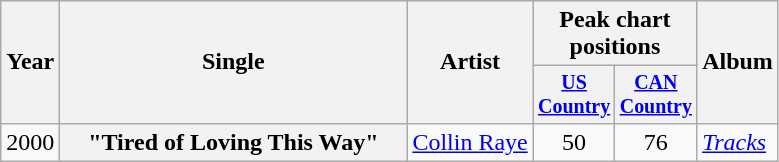<table class="wikitable plainrowheaders" style="text-align:center;">
<tr>
<th rowspan="2">Year</th>
<th rowspan="2" style="width:14em;">Single</th>
<th rowspan="2">Artist</th>
<th colspan="2">Peak chart<br>positions</th>
<th rowspan="2">Album</th>
</tr>
<tr style="font-size:smaller;">
<th style="width:45px;"><a href='#'>US Country</a></th>
<th style="width:45px;"><a href='#'>CAN Country</a></th>
</tr>
<tr>
<td>2000</td>
<th scope="row">"Tired of Loving This Way"</th>
<td><a href='#'>Collin Raye</a></td>
<td>50</td>
<td>76</td>
<td style="text-align:left;"><em><a href='#'>Tracks</a></em></td>
</tr>
</table>
